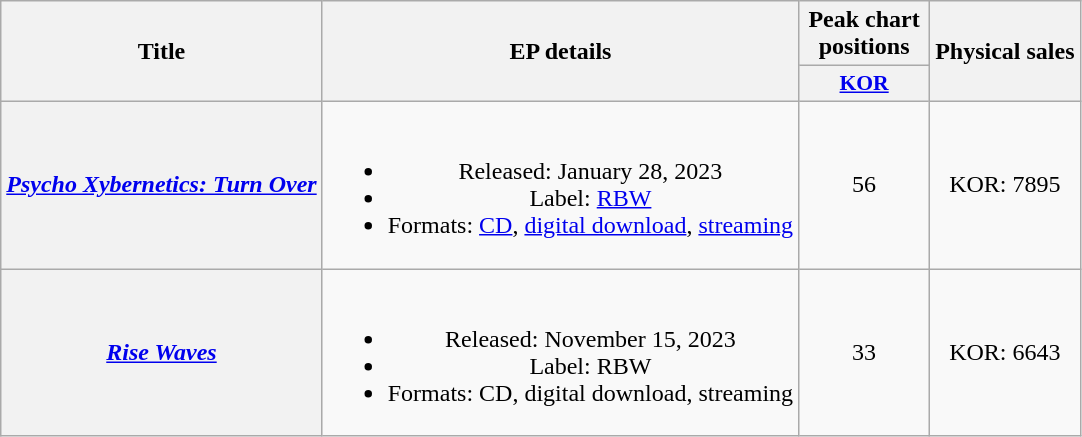<table class="wikitable plainrowheaders" style="text-align:center;">
<tr>
<th rowspan="2" scope="col">Title</th>
<th rowspan="2" scope="col">EP details</th>
<th colspan="1" scope="col" style="width:5em;">Peak chart positions</th>
<th rowspan="2" scope="col">Physical sales</th>
</tr>
<tr>
<th scope="col" style="width:2.8em;font-size:90%;"><a href='#'>KOR</a><br></th>
</tr>
<tr>
<th scope="row"><em><a href='#'>Psycho Xybernetics: Turn Over</a></em></th>
<td><br><ul><li>Released: January 28, 2023</li><li>Label: <a href='#'>RBW</a></li><li>Formats: <a href='#'>CD</a>, <a href='#'>digital download</a>, <a href='#'>streaming</a></li></ul></td>
<td>56</td>
<td>KOR: 7895</td>
</tr>
<tr>
<th scope="row"><em><a href='#'>Rise Waves</a></em></th>
<td><br><ul><li>Released: November 15, 2023</li><li>Label: RBW</li><li>Formats: CD, digital download, streaming</li></ul></td>
<td>33</td>
<td>KOR: 6643</td>
</tr>
</table>
